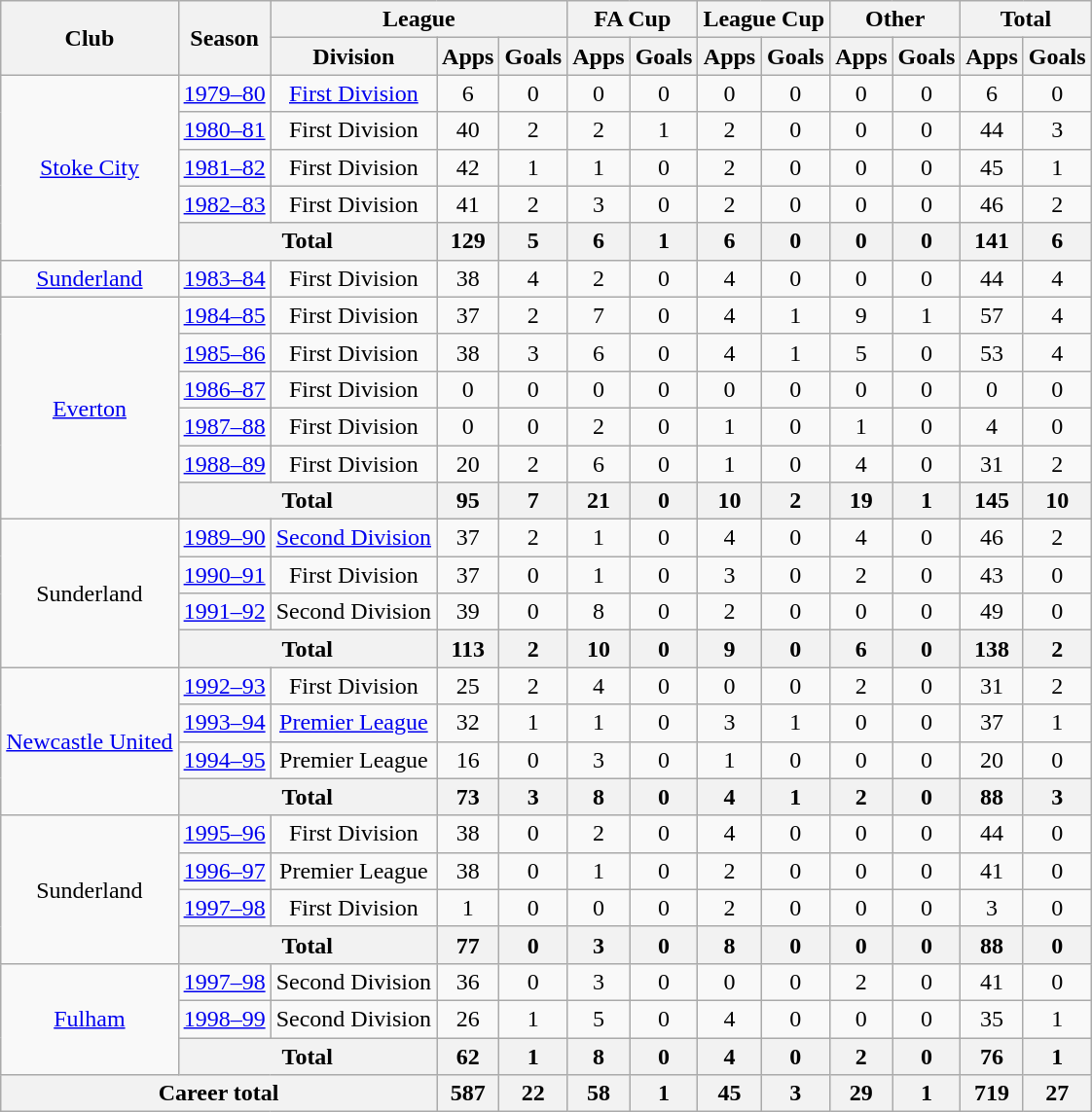<table class="wikitable" style="text-align:center">
<tr>
<th rowspan="2">Club</th>
<th rowspan="2">Season</th>
<th colspan="3">League</th>
<th colspan="2">FA Cup</th>
<th colspan="2">League Cup</th>
<th colspan="2">Other</th>
<th colspan="2">Total</th>
</tr>
<tr>
<th>Division</th>
<th>Apps</th>
<th>Goals</th>
<th>Apps</th>
<th>Goals</th>
<th>Apps</th>
<th>Goals</th>
<th>Apps</th>
<th>Goals</th>
<th>Apps</th>
<th>Goals</th>
</tr>
<tr>
<td rowspan="5"><a href='#'>Stoke City</a></td>
<td><a href='#'>1979–80</a></td>
<td><a href='#'>First Division</a></td>
<td>6</td>
<td>0</td>
<td>0</td>
<td>0</td>
<td>0</td>
<td>0</td>
<td>0</td>
<td>0</td>
<td>6</td>
<td>0</td>
</tr>
<tr>
<td><a href='#'>1980–81</a></td>
<td>First Division</td>
<td>40</td>
<td>2</td>
<td>2</td>
<td>1</td>
<td>2</td>
<td>0</td>
<td>0</td>
<td>0</td>
<td>44</td>
<td>3</td>
</tr>
<tr>
<td><a href='#'>1981–82</a></td>
<td>First Division</td>
<td>42</td>
<td>1</td>
<td>1</td>
<td>0</td>
<td>2</td>
<td>0</td>
<td>0</td>
<td>0</td>
<td>45</td>
<td>1</td>
</tr>
<tr>
<td><a href='#'>1982–83</a></td>
<td>First Division</td>
<td>41</td>
<td>2</td>
<td>3</td>
<td>0</td>
<td>2</td>
<td>0</td>
<td>0</td>
<td>0</td>
<td>46</td>
<td>2</td>
</tr>
<tr>
<th colspan="2">Total</th>
<th>129</th>
<th>5</th>
<th>6</th>
<th>1</th>
<th>6</th>
<th>0</th>
<th>0</th>
<th>0</th>
<th>141</th>
<th>6</th>
</tr>
<tr>
<td><a href='#'>Sunderland</a></td>
<td><a href='#'>1983–84</a></td>
<td>First Division</td>
<td>38</td>
<td>4</td>
<td>2</td>
<td>0</td>
<td>4</td>
<td>0</td>
<td>0</td>
<td>0</td>
<td>44</td>
<td>4</td>
</tr>
<tr>
<td rowspan="6"><a href='#'>Everton</a></td>
<td><a href='#'>1984–85</a></td>
<td>First Division</td>
<td>37</td>
<td>2</td>
<td>7</td>
<td>0</td>
<td>4</td>
<td>1</td>
<td>9</td>
<td>1</td>
<td>57</td>
<td>4</td>
</tr>
<tr>
<td><a href='#'>1985–86</a></td>
<td>First Division</td>
<td>38</td>
<td>3</td>
<td>6</td>
<td>0</td>
<td>4</td>
<td>1</td>
<td>5</td>
<td>0</td>
<td>53</td>
<td>4</td>
</tr>
<tr>
<td><a href='#'>1986–87</a></td>
<td>First Division</td>
<td>0</td>
<td>0</td>
<td>0</td>
<td>0</td>
<td>0</td>
<td>0</td>
<td>0</td>
<td>0</td>
<td>0</td>
<td>0</td>
</tr>
<tr>
<td><a href='#'>1987–88</a></td>
<td>First Division</td>
<td>0</td>
<td>0</td>
<td>2</td>
<td>0</td>
<td>1</td>
<td>0</td>
<td>1</td>
<td>0</td>
<td>4</td>
<td>0</td>
</tr>
<tr>
<td><a href='#'>1988–89</a></td>
<td>First Division</td>
<td>20</td>
<td>2</td>
<td>6</td>
<td>0</td>
<td>1</td>
<td>0</td>
<td>4</td>
<td>0</td>
<td>31</td>
<td>2</td>
</tr>
<tr>
<th colspan="2">Total</th>
<th>95</th>
<th>7</th>
<th>21</th>
<th>0</th>
<th>10</th>
<th>2</th>
<th>19</th>
<th>1</th>
<th>145</th>
<th>10</th>
</tr>
<tr>
<td rowspan="4">Sunderland</td>
<td><a href='#'>1989–90</a></td>
<td><a href='#'>Second Division</a></td>
<td>37</td>
<td>2</td>
<td>1</td>
<td>0</td>
<td>4</td>
<td>0</td>
<td>4</td>
<td>0</td>
<td>46</td>
<td>2</td>
</tr>
<tr>
<td><a href='#'>1990–91</a></td>
<td>First Division</td>
<td>37</td>
<td>0</td>
<td>1</td>
<td>0</td>
<td>3</td>
<td>0</td>
<td>2</td>
<td>0</td>
<td>43</td>
<td>0</td>
</tr>
<tr>
<td><a href='#'>1991–92</a></td>
<td>Second Division</td>
<td>39</td>
<td>0</td>
<td>8</td>
<td>0</td>
<td>2</td>
<td>0</td>
<td>0</td>
<td>0</td>
<td>49</td>
<td>0</td>
</tr>
<tr>
<th colspan="2">Total</th>
<th>113</th>
<th>2</th>
<th>10</th>
<th>0</th>
<th>9</th>
<th>0</th>
<th>6</th>
<th>0</th>
<th>138</th>
<th>2</th>
</tr>
<tr>
<td rowspan="4"><a href='#'>Newcastle United</a></td>
<td><a href='#'>1992–93</a></td>
<td>First Division</td>
<td>25</td>
<td>2</td>
<td>4</td>
<td>0</td>
<td>0</td>
<td>0</td>
<td>2</td>
<td>0</td>
<td>31</td>
<td>2</td>
</tr>
<tr>
<td><a href='#'>1993–94</a></td>
<td><a href='#'>Premier League</a></td>
<td>32</td>
<td>1</td>
<td>1</td>
<td>0</td>
<td>3</td>
<td>1</td>
<td>0</td>
<td>0</td>
<td>37</td>
<td>1</td>
</tr>
<tr>
<td><a href='#'>1994–95</a></td>
<td>Premier League</td>
<td>16</td>
<td>0</td>
<td>3</td>
<td>0</td>
<td>1</td>
<td>0</td>
<td>0</td>
<td>0</td>
<td>20</td>
<td>0</td>
</tr>
<tr>
<th colspan="2">Total</th>
<th>73</th>
<th>3</th>
<th>8</th>
<th>0</th>
<th>4</th>
<th>1</th>
<th>2</th>
<th>0</th>
<th>88</th>
<th>3</th>
</tr>
<tr>
<td rowspan="4">Sunderland</td>
<td><a href='#'>1995–96</a></td>
<td>First Division</td>
<td>38</td>
<td>0</td>
<td>2</td>
<td>0</td>
<td>4</td>
<td>0</td>
<td>0</td>
<td>0</td>
<td>44</td>
<td>0</td>
</tr>
<tr>
<td><a href='#'>1996–97</a></td>
<td>Premier League</td>
<td>38</td>
<td>0</td>
<td>1</td>
<td>0</td>
<td>2</td>
<td>0</td>
<td>0</td>
<td>0</td>
<td>41</td>
<td>0</td>
</tr>
<tr>
<td><a href='#'>1997–98</a></td>
<td>First Division</td>
<td>1</td>
<td>0</td>
<td>0</td>
<td>0</td>
<td>2</td>
<td>0</td>
<td>0</td>
<td>0</td>
<td>3</td>
<td>0</td>
</tr>
<tr>
<th colspan="2">Total</th>
<th>77</th>
<th>0</th>
<th>3</th>
<th>0</th>
<th>8</th>
<th>0</th>
<th>0</th>
<th>0</th>
<th>88</th>
<th>0</th>
</tr>
<tr>
<td rowspan="3"><a href='#'>Fulham</a></td>
<td><a href='#'>1997–98</a></td>
<td>Second Division</td>
<td>36</td>
<td>0</td>
<td>3</td>
<td>0</td>
<td>0</td>
<td>0</td>
<td>2</td>
<td>0</td>
<td>41</td>
<td>0</td>
</tr>
<tr>
<td><a href='#'>1998–99</a></td>
<td>Second Division</td>
<td>26</td>
<td>1</td>
<td>5</td>
<td>0</td>
<td>4</td>
<td>0</td>
<td>0</td>
<td>0</td>
<td>35</td>
<td>1</td>
</tr>
<tr>
<th colspan="2">Total</th>
<th>62</th>
<th>1</th>
<th>8</th>
<th>0</th>
<th>4</th>
<th>0</th>
<th>2</th>
<th>0</th>
<th>76</th>
<th>1</th>
</tr>
<tr>
<th colspan="3">Career total</th>
<th>587</th>
<th>22</th>
<th>58</th>
<th>1</th>
<th>45</th>
<th>3</th>
<th>29</th>
<th>1</th>
<th>719</th>
<th>27</th>
</tr>
</table>
